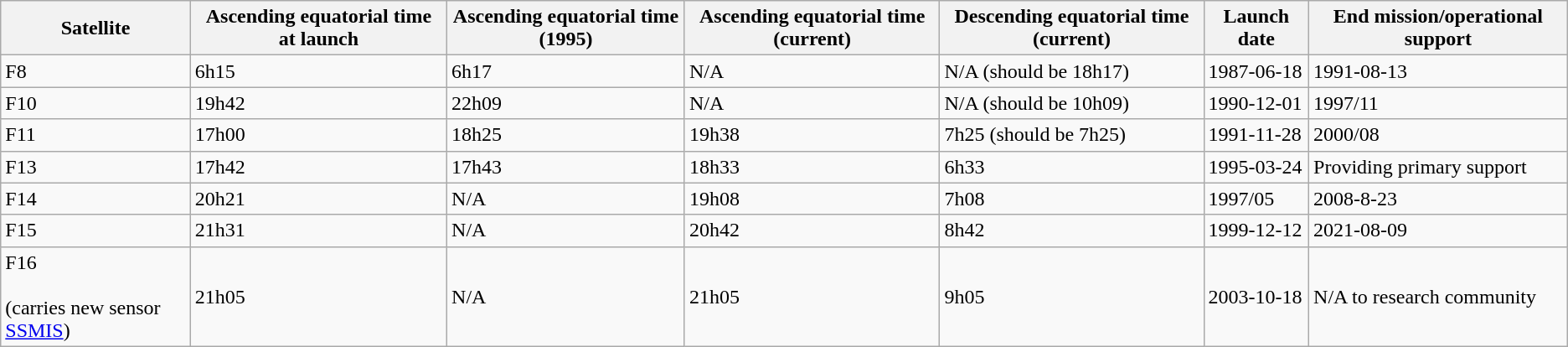<table class="wikitable">
<tr>
<th scope="col">Satellite</th>
<th scope="col">Ascending equatorial time at launch</th>
<th scope="col">Ascending equatorial time (1995)</th>
<th scope="col">Ascending equatorial time (current)</th>
<th scope="col">Descending equatorial time (current)</th>
<th scope="col">Launch date</th>
<th scope="col">End mission/operational support</th>
</tr>
<tr>
<td>F8</td>
<td>6h15</td>
<td>6h17</td>
<td>N/A</td>
<td>N/A (should be 18h17)</td>
<td>1987-06-18</td>
<td>1991-08-13</td>
</tr>
<tr>
<td>F10</td>
<td>19h42</td>
<td>22h09</td>
<td>N/A</td>
<td>N/A (should be 10h09)</td>
<td>1990-12-01</td>
<td>1997/11</td>
</tr>
<tr>
<td>F11</td>
<td>17h00</td>
<td>18h25</td>
<td>19h38</td>
<td>7h25 (should be 7h25)</td>
<td>1991-11-28</td>
<td>2000/08</td>
</tr>
<tr>
<td>F13</td>
<td>17h42</td>
<td>17h43</td>
<td>18h33</td>
<td>6h33</td>
<td>1995-03-24</td>
<td>Providing primary support</td>
</tr>
<tr>
<td>F14</td>
<td>20h21</td>
<td>N/A</td>
<td>19h08</td>
<td>7h08</td>
<td>1997/05</td>
<td>2008-8-23</td>
</tr>
<tr>
<td>F15</td>
<td>21h31</td>
<td>N/A</td>
<td>20h42</td>
<td>8h42</td>
<td>1999-12-12</td>
<td>2021-08-09</td>
</tr>
<tr>
<td>F16 <br><br>(carries new sensor <a href='#'>SSMIS</a>)</td>
<td>21h05</td>
<td>N/A</td>
<td>21h05</td>
<td>9h05</td>
<td>2003-10-18</td>
<td>N/A to research community</td>
</tr>
</table>
